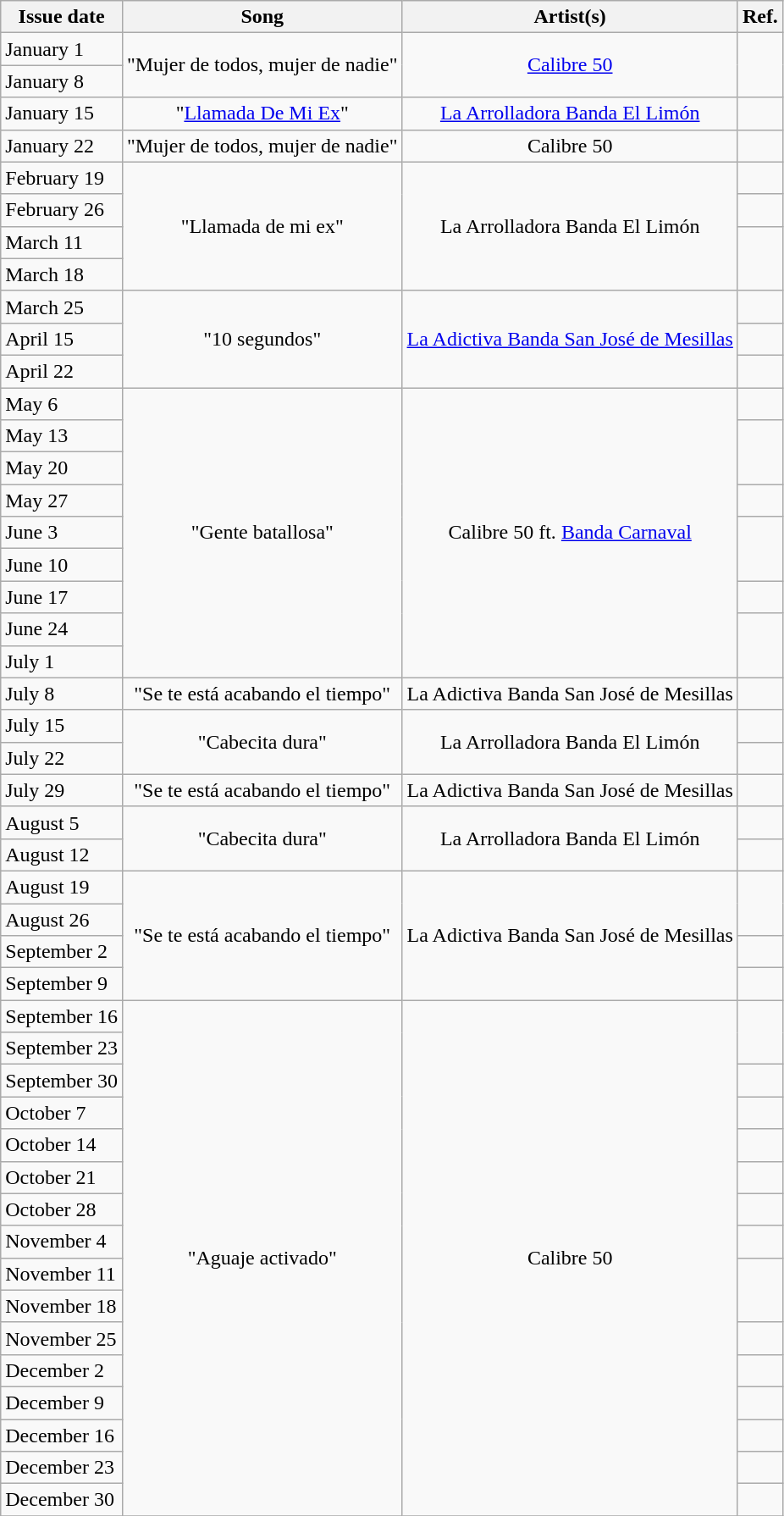<table class="wikitable">
<tr>
<th>Issue date</th>
<th>Song</th>
<th>Artist(s)</th>
<th>Ref.</th>
</tr>
<tr>
<td>January 1</td>
<td style="text-align: center;" rowspan="2">"Mujer de todos, mujer de nadie"</td>
<td style="text-align: center;" rowspan="2"><a href='#'>Calibre 50</a></td>
<td style="text-align: center;" rowspan="2"></td>
</tr>
<tr>
<td>January 8</td>
</tr>
<tr>
<td>January 15</td>
<td style="text-align: center;">"<a href='#'>Llamada De Mi Ex</a>"</td>
<td style="text-align: center;"><a href='#'>La Arrolladora Banda El Limón</a></td>
<td style="text-align: center;"></td>
</tr>
<tr>
<td>January 22</td>
<td style="text-align: center;" rowspan="1">"Mujer de todos, mujer de nadie"</td>
<td style="text-align: center;" rowspan="1">Calibre 50</td>
<td style="text-align: center;"></td>
</tr>
<tr>
<td>February 19</td>
<td style="text-align: center;" rowspan="4">"Llamada de mi ex"</td>
<td style="text-align: center;" rowspan="4">La Arrolladora Banda El Limón</td>
<td style="text-align: center;"></td>
</tr>
<tr>
<td>February 26</td>
<td style="text-align: center;"></td>
</tr>
<tr>
<td>March 11</td>
<td style="text-align: center;" rowspan="2"></td>
</tr>
<tr>
<td>March 18</td>
</tr>
<tr>
<td>March 25</td>
<td style="text-align: center;" rowspan="3">"10 segundos"</td>
<td style="text-align: center;" rowspan="3"><a href='#'>La Adictiva Banda San José de Mesillas</a></td>
<td style="text-align: center;"></td>
</tr>
<tr>
<td>April 15</td>
<td style="text-align: center;"></td>
</tr>
<tr>
<td>April 22</td>
<td style="text-align: center;"></td>
</tr>
<tr>
<td>May 6</td>
<td style="text-align: center;" rowspan="9">"Gente batallosa"</td>
<td style="text-align: center;" rowspan="9">Calibre 50 ft. <a href='#'>Banda Carnaval</a></td>
<td style="text-align: center;"></td>
</tr>
<tr>
<td>May 13</td>
<td style="text-align: center;" rowspan="2"></td>
</tr>
<tr>
<td>May 20</td>
</tr>
<tr>
<td>May 27</td>
<td style="text-align: center;"></td>
</tr>
<tr>
<td>June 3</td>
<td style="text-align: center;" rowspan="2"></td>
</tr>
<tr>
<td>June 10</td>
</tr>
<tr>
<td>June 17</td>
<td style="text-align: center;"></td>
</tr>
<tr>
<td>June 24</td>
<td style="text-align: center;" rowspan="2"></td>
</tr>
<tr>
<td>July 1</td>
</tr>
<tr>
<td>July 8</td>
<td style="text-align: center;" rowspan="1">"Se te está acabando el tiempo"</td>
<td style="text-align: center;" rowspan="1">La Adictiva Banda San José de Mesillas</td>
<td style="text-align: center;"></td>
</tr>
<tr>
<td>July 15</td>
<td style="text-align: center;" rowspan="2">"Cabecita dura"</td>
<td style="text-align: center;" rowspan="2">La Arrolladora Banda El Limón</td>
<td style="text-align: center;"></td>
</tr>
<tr>
<td>July 22</td>
<td style="text-align: center;"></td>
</tr>
<tr>
<td>July 29</td>
<td style="text-align: center;" rowspan="1">"Se te está acabando el tiempo"</td>
<td style="text-align: center;" rowspan="1">La Adictiva Banda San José de Mesillas</td>
<td style="text-align: center;" rowspan="1"></td>
</tr>
<tr>
<td>August 5</td>
<td style="text-align: center;" rowspan="2">"Cabecita dura"</td>
<td style="text-align: center;" rowspan="2">La Arrolladora Banda El Limón</td>
<td style="text-align: center;"></td>
</tr>
<tr>
<td>August 12</td>
<td style="text-align: center;"></td>
</tr>
<tr>
<td>August 19</td>
<td style="text-align: center;" rowspan="4">"Se te está acabando el tiempo"</td>
<td style="text-align: center;" rowspan="4">La Adictiva Banda San José de Mesillas</td>
<td style="text-align: center;" rowspan="2"></td>
</tr>
<tr>
<td>August 26</td>
</tr>
<tr>
<td>September 2</td>
<td style="text-align: center;"></td>
</tr>
<tr>
<td>September 9</td>
<td style="text-align: center;"></td>
</tr>
<tr>
<td>September 16</td>
<td style="text-align: center;" rowspan="16">"Aguaje activado"</td>
<td style="text-align: center;" rowspan="16">Calibre 50</td>
<td style="text-align: center;" rowspan="2"></td>
</tr>
<tr>
<td>September 23</td>
</tr>
<tr>
<td>September 30</td>
<td style="text-align: center;"></td>
</tr>
<tr>
<td>October 7</td>
<td style="text-align: center;"></td>
</tr>
<tr>
<td>October 14</td>
<td style="text-align: center;"></td>
</tr>
<tr>
<td>October 21</td>
<td style="text-align: center;"></td>
</tr>
<tr>
<td>October 28</td>
<td style="text-align: center;"></td>
</tr>
<tr>
<td>November 4</td>
<td style="text-align: center;"></td>
</tr>
<tr>
<td>November 11</td>
<td style="text-align: center;" rowspan="2"></td>
</tr>
<tr>
<td>November 18</td>
</tr>
<tr>
<td>November 25</td>
<td style="text-align: center;"></td>
</tr>
<tr>
<td>December 2</td>
<td style="text-align: center;"></td>
</tr>
<tr>
<td>December 9</td>
<td style="text-align: center;"></td>
</tr>
<tr>
<td>December 16</td>
<td style="text-align: center;"></td>
</tr>
<tr>
<td>December 23</td>
<td style="text-align: center;"></td>
</tr>
<tr>
<td>December 30</td>
<td style="text-align: center;"></td>
</tr>
<tr>
</tr>
</table>
